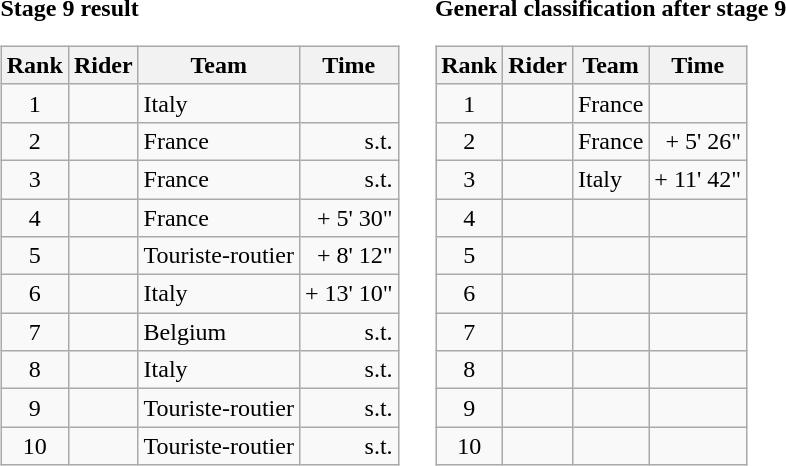<table>
<tr>
<td><strong>Stage 9 result</strong><br><table class="wikitable">
<tr>
<th scope="col">Rank</th>
<th scope="col">Rider</th>
<th scope="col">Team</th>
<th scope="col">Time</th>
</tr>
<tr>
<td style="text-align:center;">1</td>
<td></td>
<td>Italy</td>
<td style="text-align:right;"></td>
</tr>
<tr>
<td style="text-align:center;">2</td>
<td></td>
<td>France</td>
<td style="text-align:right;">s.t.</td>
</tr>
<tr>
<td style="text-align:center;">3</td>
<td></td>
<td>France</td>
<td style="text-align:right;">s.t.</td>
</tr>
<tr>
<td style="text-align:center;">4</td>
<td></td>
<td>France</td>
<td style="text-align:right;">+ 5' 30"</td>
</tr>
<tr>
<td style="text-align:center;">5</td>
<td></td>
<td>Touriste-routier</td>
<td style="text-align:right;">+ 8' 12"</td>
</tr>
<tr>
<td style="text-align:center;">6</td>
<td></td>
<td>Italy</td>
<td style="text-align:right;">+ 13' 10"</td>
</tr>
<tr>
<td style="text-align:center;">7</td>
<td></td>
<td>Belgium</td>
<td style="text-align:right;">s.t.</td>
</tr>
<tr>
<td style="text-align:center;">8</td>
<td></td>
<td>Italy</td>
<td style="text-align:right;">s.t.</td>
</tr>
<tr>
<td style="text-align:center;">9</td>
<td></td>
<td>Touriste-routier</td>
<td style="text-align:right;">s.t.</td>
</tr>
<tr>
<td style="text-align:center;">10</td>
<td></td>
<td>Touriste-routier</td>
<td style="text-align:right;">s.t.</td>
</tr>
</table>
</td>
<td></td>
<td><strong>General classification after stage 9</strong><br><table class="wikitable">
<tr>
<th scope="col">Rank</th>
<th scope="col">Rider</th>
<th scope="col">Team</th>
<th scope="col">Time</th>
</tr>
<tr>
<td style="text-align:center;">1</td>
<td></td>
<td>France</td>
<td style="text-align:right;"></td>
</tr>
<tr>
<td style="text-align:center;">2</td>
<td></td>
<td>France</td>
<td style="text-align:right;">+ 5' 26"</td>
</tr>
<tr>
<td style="text-align:center;">3</td>
<td></td>
<td>Italy</td>
<td style="text-align:right;">+ 11' 42"</td>
</tr>
<tr>
<td style="text-align:center;">4</td>
<td></td>
<td></td>
<td></td>
</tr>
<tr>
<td style="text-align:center;">5</td>
<td></td>
<td></td>
<td></td>
</tr>
<tr>
<td style="text-align:center;">6</td>
<td></td>
<td></td>
<td></td>
</tr>
<tr>
<td style="text-align:center;">7</td>
<td></td>
<td></td>
<td></td>
</tr>
<tr>
<td style="text-align:center;">8</td>
<td></td>
<td></td>
<td></td>
</tr>
<tr>
<td style="text-align:center;">9</td>
<td></td>
<td></td>
<td></td>
</tr>
<tr>
<td style="text-align:center;">10</td>
<td></td>
<td></td>
<td></td>
</tr>
</table>
</td>
</tr>
</table>
